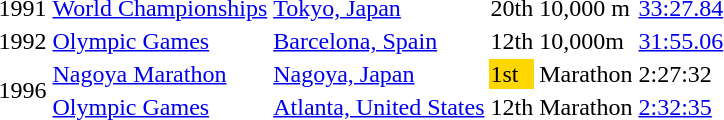<table>
<tr>
<td>1991</td>
<td><a href='#'>World Championships</a></td>
<td><a href='#'>Tokyo, Japan</a></td>
<td>20th</td>
<td>10,000 m</td>
<td><a href='#'>33:27.84</a></td>
</tr>
<tr>
<td>1992</td>
<td><a href='#'>Olympic Games</a></td>
<td><a href='#'>Barcelona, Spain</a></td>
<td>12th</td>
<td>10,000m</td>
<td><a href='#'>31:55.06</a></td>
</tr>
<tr>
<td rowspan=2>1996</td>
<td><a href='#'>Nagoya Marathon</a></td>
<td><a href='#'>Nagoya, Japan</a></td>
<td bgcolor=gold>1st</td>
<td>Marathon</td>
<td>2:27:32</td>
</tr>
<tr>
<td><a href='#'>Olympic Games</a></td>
<td><a href='#'>Atlanta, United States</a></td>
<td>12th</td>
<td>Marathon</td>
<td><a href='#'>2:32:35</a></td>
</tr>
</table>
